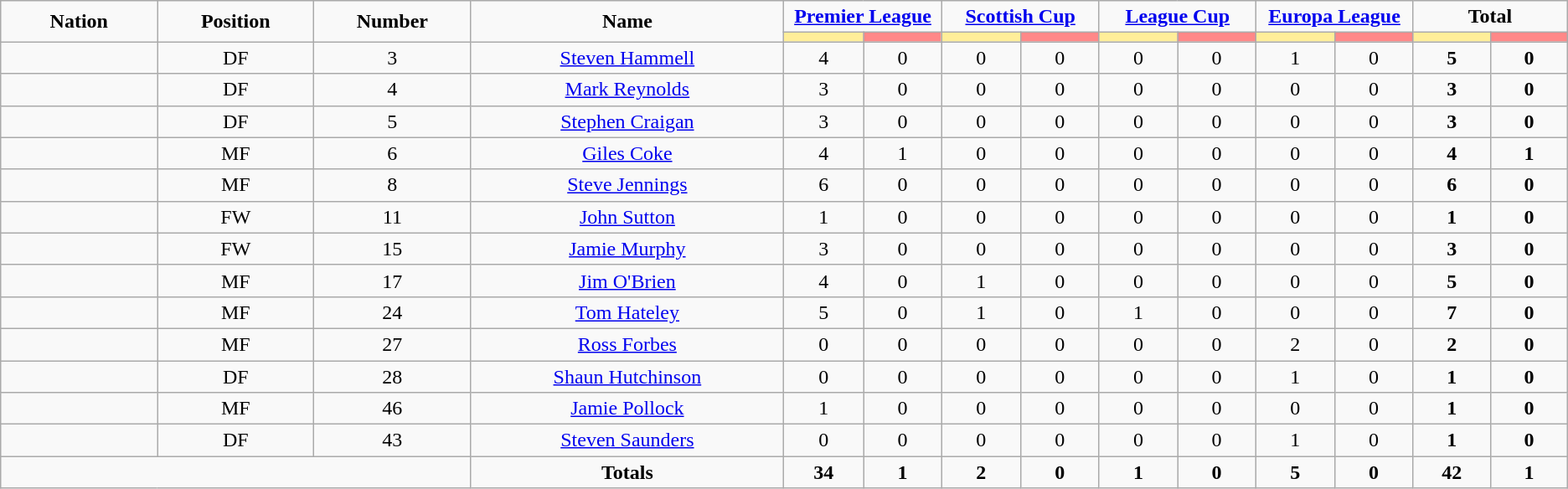<table class="wikitable" style="text-align:center;">
<tr style="text-align:center;">
<td rowspan="2"  style="width:10%; "><strong>Nation</strong></td>
<td rowspan="2"  style="width:10%; "><strong>Position</strong></td>
<td rowspan="2"  style="width:10%; "><strong>Number</strong></td>
<td rowspan="2"  style="width:20%; "><strong>Name</strong></td>
<td colspan="2" align="center"><strong><a href='#'>Premier League</a></strong></td>
<td colspan="2" align="center"><strong><a href='#'>Scottish Cup</a></strong></td>
<td colspan="2" align="center"><strong><a href='#'>League Cup</a></strong></td>
<td colspan="2" align="center"><strong><a href='#'>Europa League</a></strong></td>
<td colspan="2"><strong>Total </strong></td>
</tr>
<tr>
<th style="width:60px; background:#fe9;"></th>
<th style="width:60px; background:#ff8888;"></th>
<th style="width:60px; background:#fe9;"></th>
<th style="width:60px; background:#ff8888;"></th>
<th style="width:60px; background:#fe9;"></th>
<th style="width:60px; background:#ff8888;"></th>
<th style="width:60px; background:#fe9;"></th>
<th style="width:60px; background:#ff8888;"></th>
<th style="width:60px; background:#fe9;"></th>
<th style="width:60px; background:#ff8888;"></th>
</tr>
<tr>
<td></td>
<td>DF</td>
<td>3</td>
<td><a href='#'>Steven Hammell</a></td>
<td>4</td>
<td>0</td>
<td>0</td>
<td>0</td>
<td>0</td>
<td>0</td>
<td>1</td>
<td>0</td>
<td><strong>5</strong></td>
<td><strong>0</strong></td>
</tr>
<tr>
<td></td>
<td>DF</td>
<td>4</td>
<td><a href='#'>Mark Reynolds</a></td>
<td>3</td>
<td>0</td>
<td>0</td>
<td>0</td>
<td>0</td>
<td>0</td>
<td>0</td>
<td>0</td>
<td><strong>3</strong></td>
<td><strong>0</strong></td>
</tr>
<tr>
<td></td>
<td>DF</td>
<td>5</td>
<td><a href='#'>Stephen Craigan</a></td>
<td>3</td>
<td>0</td>
<td>0</td>
<td>0</td>
<td>0</td>
<td>0</td>
<td>0</td>
<td>0</td>
<td><strong>3</strong></td>
<td><strong>0</strong></td>
</tr>
<tr>
<td></td>
<td>MF</td>
<td>6</td>
<td><a href='#'>Giles Coke</a></td>
<td>4</td>
<td>1</td>
<td>0</td>
<td>0</td>
<td>0</td>
<td>0</td>
<td>0</td>
<td>0</td>
<td><strong>4</strong></td>
<td><strong>1</strong></td>
</tr>
<tr>
<td></td>
<td>MF</td>
<td>8</td>
<td><a href='#'>Steve Jennings</a></td>
<td>6</td>
<td>0</td>
<td>0</td>
<td>0</td>
<td>0</td>
<td>0</td>
<td>0</td>
<td>0</td>
<td><strong>6</strong></td>
<td><strong>0</strong></td>
</tr>
<tr>
<td></td>
<td>FW</td>
<td>11</td>
<td><a href='#'>John Sutton</a></td>
<td>1</td>
<td>0</td>
<td>0</td>
<td>0</td>
<td>0</td>
<td>0</td>
<td>0</td>
<td>0</td>
<td><strong>1</strong></td>
<td><strong>0</strong></td>
</tr>
<tr>
<td></td>
<td>FW</td>
<td>15</td>
<td><a href='#'>Jamie Murphy</a></td>
<td>3</td>
<td>0</td>
<td>0</td>
<td>0</td>
<td>0</td>
<td>0</td>
<td>0</td>
<td>0</td>
<td><strong>3</strong></td>
<td><strong>0</strong></td>
</tr>
<tr>
<td></td>
<td>MF</td>
<td>17</td>
<td><a href='#'>Jim O'Brien</a></td>
<td>4</td>
<td>0</td>
<td>1</td>
<td>0</td>
<td>0</td>
<td>0</td>
<td>0</td>
<td>0</td>
<td><strong>5</strong></td>
<td><strong>0</strong></td>
</tr>
<tr>
<td></td>
<td>MF</td>
<td>24</td>
<td><a href='#'>Tom Hateley</a></td>
<td>5</td>
<td>0</td>
<td>1</td>
<td>0</td>
<td>1</td>
<td>0</td>
<td>0</td>
<td>0</td>
<td><strong>7</strong></td>
<td><strong>0</strong></td>
</tr>
<tr>
<td></td>
<td>MF</td>
<td>27</td>
<td><a href='#'>Ross Forbes</a></td>
<td>0</td>
<td>0</td>
<td>0</td>
<td>0</td>
<td>0</td>
<td>0</td>
<td>2</td>
<td>0</td>
<td><strong>2</strong></td>
<td><strong>0</strong></td>
</tr>
<tr>
<td></td>
<td>DF</td>
<td>28</td>
<td><a href='#'>Shaun Hutchinson</a></td>
<td>0</td>
<td>0</td>
<td>0</td>
<td>0</td>
<td>0</td>
<td>0</td>
<td>1</td>
<td>0</td>
<td><strong>1</strong></td>
<td><strong>0</strong></td>
</tr>
<tr>
<td></td>
<td>MF</td>
<td>46</td>
<td><a href='#'>Jamie Pollock</a></td>
<td>1</td>
<td>0</td>
<td>0</td>
<td>0</td>
<td>0</td>
<td>0</td>
<td>0</td>
<td>0</td>
<td><strong>1</strong></td>
<td><strong>0</strong></td>
</tr>
<tr>
<td></td>
<td>DF</td>
<td>43</td>
<td><a href='#'>Steven Saunders</a></td>
<td>0</td>
<td>0</td>
<td>0</td>
<td>0</td>
<td>0</td>
<td>0</td>
<td>1</td>
<td>0</td>
<td><strong>1</strong></td>
<td><strong>0</strong></td>
</tr>
<tr>
<td colspan="3"></td>
<td><strong>Totals</strong></td>
<td><strong>34</strong></td>
<td><strong>1</strong></td>
<td><strong>2</strong></td>
<td><strong>0</strong></td>
<td><strong>1</strong></td>
<td><strong>0</strong></td>
<td><strong>5</strong></td>
<td><strong>0</strong></td>
<td><strong>42</strong></td>
<td><strong>1</strong></td>
</tr>
</table>
